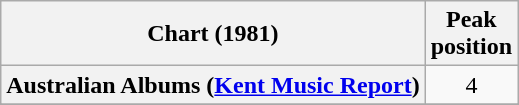<table class="wikitable sortable plainrowheaders">
<tr>
<th scope="col">Chart (1981)</th>
<th scope="col">Peak<br>position</th>
</tr>
<tr>
<th scope="row">Australian Albums (<a href='#'>Kent Music Report</a>)</th>
<td align="center">4</td>
</tr>
<tr>
</tr>
<tr>
</tr>
<tr>
</tr>
<tr>
</tr>
<tr>
</tr>
<tr>
</tr>
<tr>
</tr>
<tr>
</tr>
<tr>
</tr>
</table>
